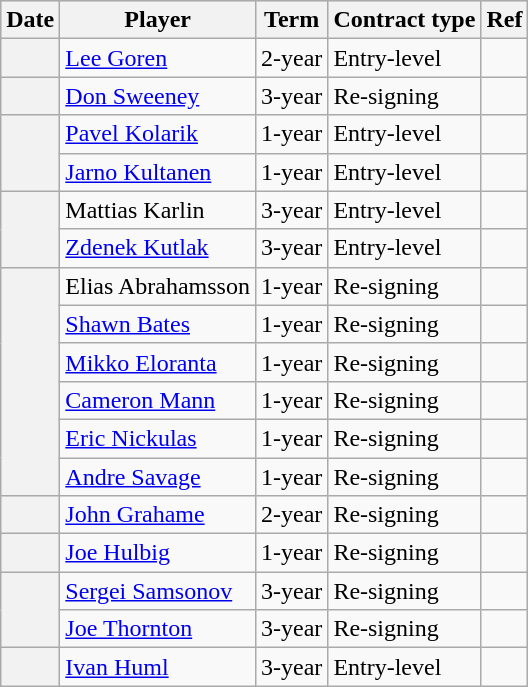<table class="wikitable plainrowheaders">
<tr style="background:#ddd; text-align:center;">
<th>Date</th>
<th>Player</th>
<th>Term</th>
<th>Contract type</th>
<th>Ref</th>
</tr>
<tr>
<th scope="row"></th>
<td><a href='#'>Lee Goren</a></td>
<td>2-year</td>
<td>Entry-level</td>
<td></td>
</tr>
<tr>
<th scope="row"></th>
<td><a href='#'>Don Sweeney</a></td>
<td>3-year</td>
<td>Re-signing</td>
<td></td>
</tr>
<tr>
<th scope="row" rowspan=2></th>
<td><a href='#'>Pavel Kolarik</a></td>
<td>1-year</td>
<td>Entry-level</td>
<td></td>
</tr>
<tr>
<td><a href='#'>Jarno Kultanen</a></td>
<td>1-year</td>
<td>Entry-level</td>
<td></td>
</tr>
<tr>
<th scope="row" rowspan=2></th>
<td>Mattias Karlin</td>
<td>3-year</td>
<td>Entry-level</td>
<td></td>
</tr>
<tr>
<td><a href='#'>Zdenek Kutlak</a></td>
<td>3-year</td>
<td>Entry-level</td>
<td></td>
</tr>
<tr>
<th scope="row" rowspan=6></th>
<td>Elias Abrahamsson</td>
<td>1-year</td>
<td>Re-signing</td>
<td></td>
</tr>
<tr>
<td><a href='#'>Shawn Bates</a></td>
<td>1-year</td>
<td>Re-signing</td>
<td></td>
</tr>
<tr>
<td><a href='#'>Mikko Eloranta</a></td>
<td>1-year</td>
<td>Re-signing</td>
<td></td>
</tr>
<tr>
<td><a href='#'>Cameron Mann</a></td>
<td>1-year</td>
<td>Re-signing</td>
<td></td>
</tr>
<tr>
<td><a href='#'>Eric Nickulas</a></td>
<td>1-year</td>
<td>Re-signing</td>
<td></td>
</tr>
<tr>
<td><a href='#'>Andre Savage</a></td>
<td>1-year</td>
<td>Re-signing</td>
<td></td>
</tr>
<tr>
<th scope="row"></th>
<td><a href='#'>John Grahame</a></td>
<td>2-year</td>
<td>Re-signing</td>
<td></td>
</tr>
<tr>
<th scope="row"></th>
<td><a href='#'>Joe Hulbig</a></td>
<td>1-year</td>
<td>Re-signing</td>
<td></td>
</tr>
<tr>
<th scope="row" rowspan=2></th>
<td><a href='#'>Sergei Samsonov</a></td>
<td>3-year</td>
<td>Re-signing</td>
<td></td>
</tr>
<tr>
<td><a href='#'>Joe Thornton</a></td>
<td>3-year</td>
<td>Re-signing</td>
<td></td>
</tr>
<tr>
<th scope="row"></th>
<td><a href='#'>Ivan Huml</a></td>
<td>3-year</td>
<td>Entry-level</td>
<td></td>
</tr>
</table>
